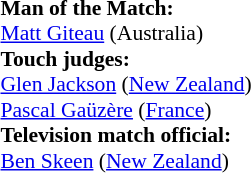<table width=100% style="font-size:90%">
<tr>
<td><br><strong>Man of the Match:</strong>
<br><a href='#'>Matt Giteau</a> (Australia)<br><strong>Touch judges:</strong>
<br><a href='#'>Glen Jackson</a> (<a href='#'>New Zealand</a>)
<br><a href='#'>Pascal Gaüzère</a> (<a href='#'>France</a>)
<br><strong>Television match official:</strong>
<br><a href='#'>Ben Skeen</a> (<a href='#'>New Zealand</a>)</td>
</tr>
</table>
